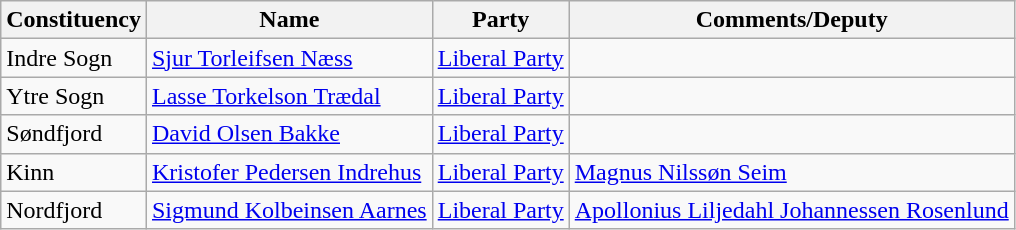<table class="wikitable">
<tr>
<th>Constituency</th>
<th>Name</th>
<th>Party</th>
<th>Comments/Deputy</th>
</tr>
<tr>
<td>Indre Sogn</td>
<td><a href='#'>Sjur Torleifsen Næss</a></td>
<td><a href='#'>Liberal Party</a></td>
<td></td>
</tr>
<tr>
<td>Ytre Sogn</td>
<td><a href='#'>Lasse Torkelson Trædal</a></td>
<td><a href='#'>Liberal Party</a></td>
<td></td>
</tr>
<tr>
<td>Søndfjord</td>
<td><a href='#'>David Olsen Bakke</a></td>
<td><a href='#'>Liberal Party</a></td>
<td></td>
</tr>
<tr>
<td>Kinn</td>
<td><a href='#'>Kristofer Pedersen Indrehus</a></td>
<td><a href='#'>Liberal Party</a></td>
<td><a href='#'>Magnus Nilssøn Seim</a></td>
</tr>
<tr>
<td>Nordfjord</td>
<td><a href='#'>Sigmund Kolbeinsen Aarnes</a></td>
<td><a href='#'>Liberal Party</a></td>
<td><a href='#'>Apollonius Liljedahl Johannessen Rosenlund</a></td>
</tr>
</table>
